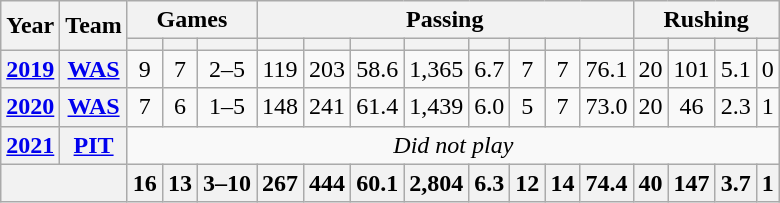<table class="wikitable" style="text-align:center;">
<tr>
<th rowspan="2">Year</th>
<th rowspan="2">Team</th>
<th colspan="3">Games</th>
<th colspan="8">Passing</th>
<th colspan="4">Rushing</th>
</tr>
<tr>
<th></th>
<th></th>
<th></th>
<th></th>
<th></th>
<th></th>
<th></th>
<th></th>
<th></th>
<th></th>
<th></th>
<th></th>
<th></th>
<th></th>
<th></th>
</tr>
<tr>
<th><a href='#'>2019</a></th>
<th><a href='#'>WAS</a></th>
<td>9</td>
<td>7</td>
<td>2–5</td>
<td>119</td>
<td>203</td>
<td>58.6</td>
<td>1,365</td>
<td>6.7</td>
<td>7</td>
<td>7</td>
<td>76.1</td>
<td>20</td>
<td>101</td>
<td>5.1</td>
<td>0</td>
</tr>
<tr>
<th><a href='#'>2020</a></th>
<th><a href='#'>WAS</a></th>
<td>7</td>
<td>6</td>
<td>1–5</td>
<td>148</td>
<td>241</td>
<td>61.4</td>
<td>1,439</td>
<td>6.0</td>
<td>5</td>
<td>7</td>
<td>73.0</td>
<td>20</td>
<td>46</td>
<td>2.3</td>
<td>1</td>
</tr>
<tr>
<th><a href='#'>2021</a></th>
<th><a href='#'>PIT</a></th>
<td colspan="15"><em>Did not play</em></td>
</tr>
<tr>
<th colspan="2"></th>
<th>16</th>
<th>13</th>
<th>3–10</th>
<th>267</th>
<th>444</th>
<th>60.1</th>
<th>2,804</th>
<th>6.3</th>
<th>12</th>
<th>14</th>
<th>74.4</th>
<th>40</th>
<th>147</th>
<th>3.7</th>
<th>1</th>
</tr>
</table>
